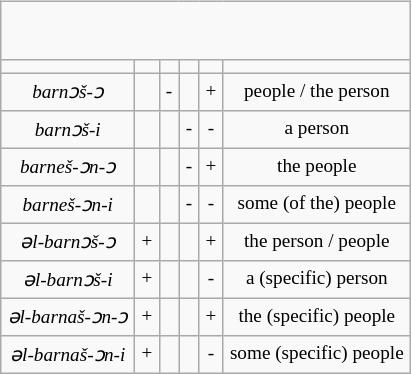<table align="left" border="2" cellpadding="4" cellspacing="0" style="margin: 1em 1em 1em 0; background: #f9f9f9; border: 1px #aaa solid; border-collapse: collapse; font-size: 80%; text-align: center;">
<tr style="vertical-align: center; font-size: small; height: 3em">
</tr>
<tr>
<td style="font-size: x-small;"></td>
<th></th>
<th></th>
<th></th>
<th></th>
<th></th>
</tr>
<tr>
<td><em>barnɔš-ɔ</em></td>
<td></td>
<td>-</td>
<td></td>
<td>+</td>
<td>people / the person</td>
</tr>
<tr>
<td><em>barnɔš-i</em></td>
<td></td>
<td></td>
<td>-</td>
<td>-</td>
<td>a person</td>
</tr>
<tr>
<td><em>barneš-ɔn-ɔ</em></td>
<td></td>
<td></td>
<td>-</td>
<td>+</td>
<td>the people</td>
</tr>
<tr>
<td><em>barneš-ɔn-i</em></td>
<td></td>
<td></td>
<td>-</td>
<td>-</td>
<td>some (of the) people</td>
</tr>
<tr>
<td><em>əl-barnɔš-ɔ</em></td>
<td>+</td>
<td></td>
<td></td>
<td>+</td>
<td>the person / people</td>
</tr>
<tr>
<td><em>əl-barnɔš-i</em></td>
<td>+</td>
<td></td>
<td></td>
<td>-</td>
<td>a (specific) person</td>
</tr>
<tr>
<td><em>əl-barnaš-ɔn-ɔ</em></td>
<td>+</td>
<td></td>
<td></td>
<td>+</td>
<td>the (specific) people</td>
</tr>
<tr>
<td><em>əl-barnaš-ɔn-i</em></td>
<td>+</td>
<td></td>
<td></td>
<td>-</td>
<td>some (specific) people</td>
</tr>
</table>
